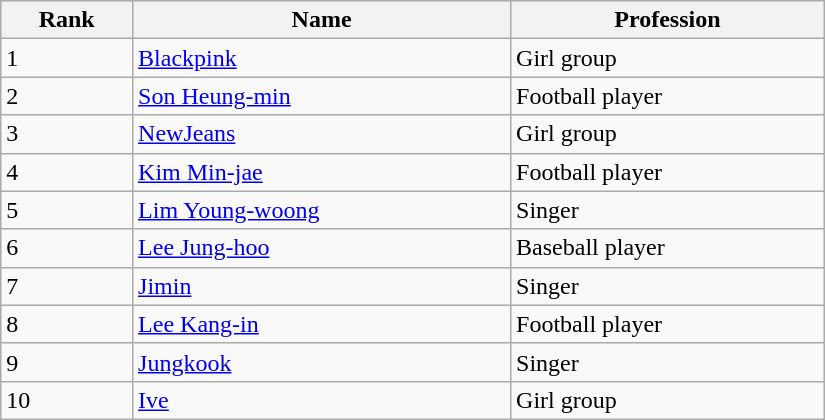<table class="wikitable" style="width:550px">
<tr>
<th>Rank</th>
<th>Name</th>
<th>Profession</th>
</tr>
<tr>
<td>1</td>
<td><a href='#'>Blackpink</a></td>
<td>Girl group</td>
</tr>
<tr>
<td>2</td>
<td><a href='#'>Son Heung-min</a></td>
<td>Football player</td>
</tr>
<tr>
<td>3</td>
<td><a href='#'>NewJeans</a></td>
<td>Girl group</td>
</tr>
<tr>
<td>4</td>
<td><a href='#'>Kim Min-jae</a></td>
<td>Football player</td>
</tr>
<tr>
<td>5</td>
<td><a href='#'>Lim Young-woong</a></td>
<td>Singer</td>
</tr>
<tr>
<td>6</td>
<td><a href='#'>Lee Jung-hoo</a></td>
<td>Baseball player</td>
</tr>
<tr>
<td>7</td>
<td><a href='#'>Jimin</a></td>
<td>Singer</td>
</tr>
<tr>
<td>8</td>
<td><a href='#'>Lee Kang-in</a></td>
<td>Football player</td>
</tr>
<tr>
<td>9</td>
<td><a href='#'>Jungkook</a></td>
<td>Singer</td>
</tr>
<tr>
<td>10</td>
<td><a href='#'>Ive</a></td>
<td>Girl group</td>
</tr>
</table>
